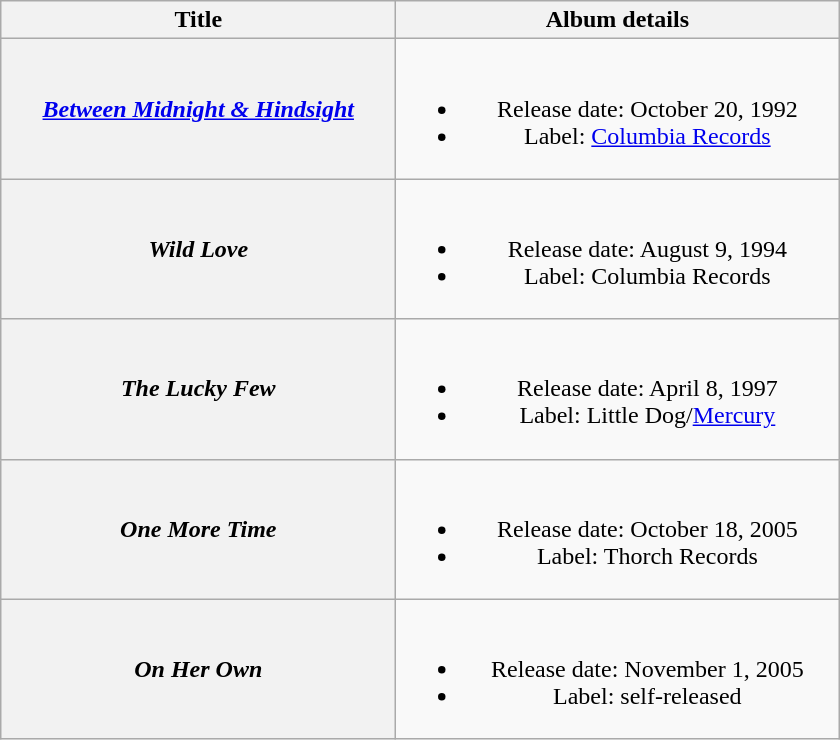<table class="wikitable plainrowheaders" style="text-align:center;">
<tr>
<th style="width:16em;">Title</th>
<th style="width:18em;">Album details</th>
</tr>
<tr>
<th scope="row"><em><a href='#'>Between Midnight & Hindsight</a></em></th>
<td><br><ul><li>Release date: October 20, 1992</li><li>Label: <a href='#'>Columbia Records</a></li></ul></td>
</tr>
<tr>
<th scope="row"><em>Wild Love</em></th>
<td><br><ul><li>Release date: August 9, 1994</li><li>Label: Columbia Records</li></ul></td>
</tr>
<tr>
<th scope="row"><em>The Lucky Few</em></th>
<td><br><ul><li>Release date: April 8, 1997</li><li>Label: Little Dog/<a href='#'>Mercury</a></li></ul></td>
</tr>
<tr>
<th scope="row"><em>One More Time</em></th>
<td><br><ul><li>Release date: October 18, 2005</li><li>Label: Thorch Records</li></ul></td>
</tr>
<tr>
<th scope="row"><em>On Her Own</em></th>
<td><br><ul><li>Release date: November 1, 2005</li><li>Label: self-released</li></ul></td>
</tr>
</table>
